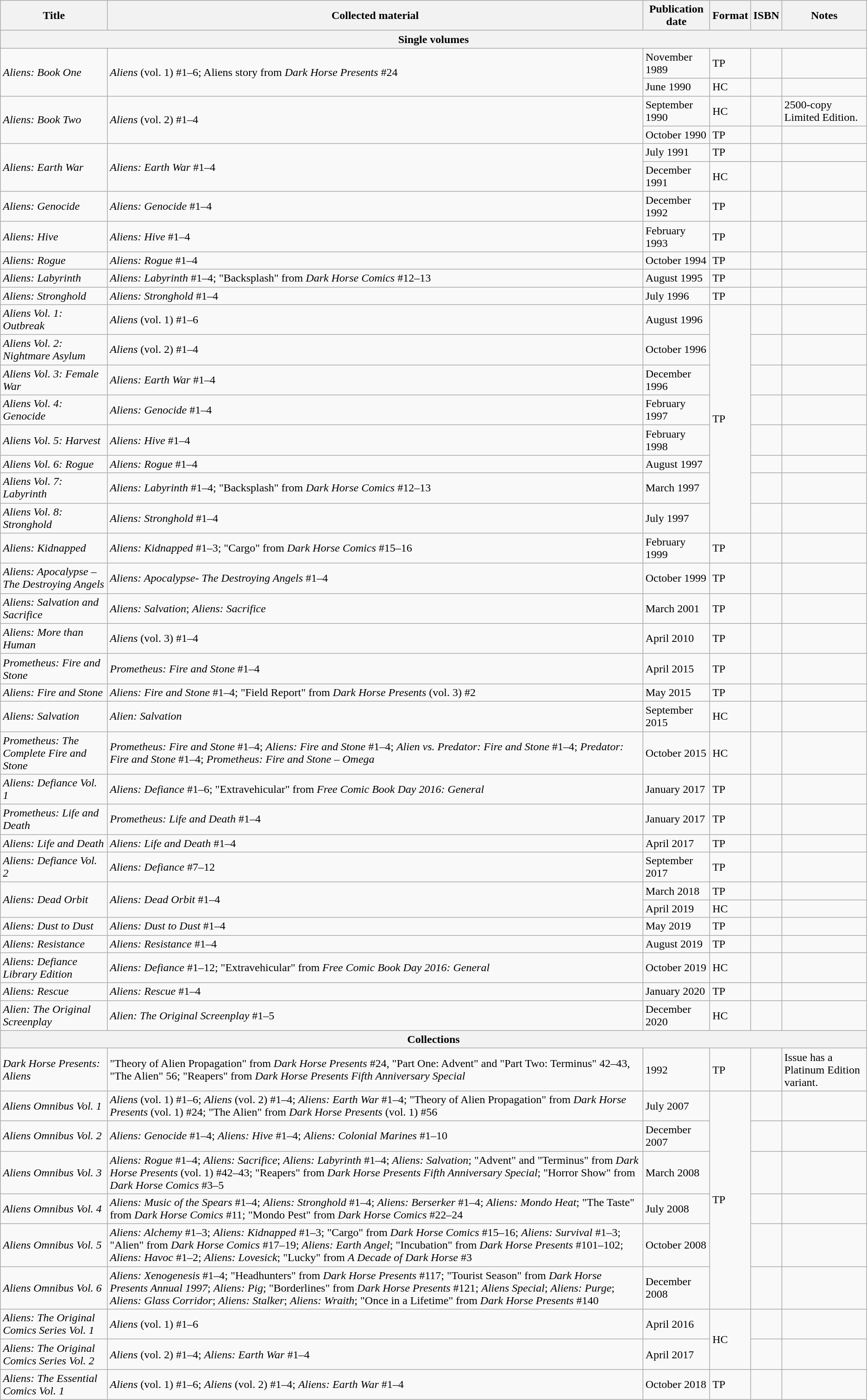<table class="wikitable">
<tr>
<th>Title</th>
<th>Collected material</th>
<th>Publication date</th>
<th>Format</th>
<th>ISBN</th>
<th>Notes</th>
</tr>
<tr>
<th colspan="6">Single volumes</th>
</tr>
<tr>
<td rowspan="2"><em>Aliens: Book One</em></td>
<td rowspan="2"><em>Aliens</em> (vol. 1) #1–6; Aliens story from <em>Dark Horse Presents</em> #24</td>
<td>November 1989</td>
<td>TP</td>
<td></td>
<td></td>
</tr>
<tr>
<td>June 1990</td>
<td>HC</td>
<td></td>
<td></td>
</tr>
<tr>
<td rowspan="2"><em>Aliens: Book Two</em></td>
<td rowspan="2"><em>Aliens</em> (vol. 2) #1–4</td>
<td>September 1990</td>
<td>HC</td>
<td></td>
<td>2500-copy Limited Edition.</td>
</tr>
<tr>
<td>October 1990</td>
<td>TP</td>
<td></td>
<td></td>
</tr>
<tr>
<td rowspan="2"><em>Aliens: Earth War</em></td>
<td rowspan="2"><em>Aliens: Earth War</em> #1–4</td>
<td>July 1991</td>
<td>TP</td>
<td></td>
<td></td>
</tr>
<tr>
<td>December 1991</td>
<td>HC</td>
<td></td>
<td></td>
</tr>
<tr>
<td><em>Aliens: Genocide</em></td>
<td><em>Aliens: Genocide</em> #1–4</td>
<td>December 1992</td>
<td>TP</td>
<td></td>
<td></td>
</tr>
<tr>
<td><em>Aliens: Hive</em></td>
<td><em>Aliens: Hive</em> #1–4</td>
<td>February 1993</td>
<td>TP</td>
<td></td>
<td></td>
</tr>
<tr>
<td><em>Aliens: Rogue</em></td>
<td><em>Aliens: Rogue</em> #1–4</td>
<td>October 1994</td>
<td>TP</td>
<td></td>
<td></td>
</tr>
<tr>
<td><em>Aliens: Labyrinth</em></td>
<td><em>Aliens: Labyrinth</em> #1–4; "Backsplash" from <em>Dark Horse Comics</em> #12–13</td>
<td>August 1995</td>
<td>TP</td>
<td></td>
<td></td>
</tr>
<tr>
<td><em>Aliens: Stronghold</em></td>
<td><em>Aliens: Stronghold</em> #1–4</td>
<td>July 1996</td>
<td>TP</td>
<td></td>
<td></td>
</tr>
<tr>
<td><em>Aliens Vol. 1: Outbreak</em></td>
<td><em>Aliens</em> (vol. 1) #1–6</td>
<td>August 1996</td>
<td rowspan="8">TP</td>
<td></td>
<td></td>
</tr>
<tr>
<td><em>Aliens Vol. 2: Nightmare Asylum</em></td>
<td><em>Aliens</em> (vol. 2) #1–4</td>
<td>October 1996</td>
<td></td>
<td></td>
</tr>
<tr>
<td><em>Aliens Vol. 3: Female War</em></td>
<td><em>Aliens: Earth War</em> #1–4</td>
<td>December 1996</td>
<td></td>
<td></td>
</tr>
<tr>
<td><em>Aliens Vol. 4: Genocide</em></td>
<td><em>Aliens: Genocide</em> #1–4</td>
<td>February 1997</td>
<td></td>
<td></td>
</tr>
<tr>
<td><em>Aliens Vol. 5: Harvest</em></td>
<td><em>Aliens: Hive</em> #1–4</td>
<td>February 1998</td>
<td></td>
<td></td>
</tr>
<tr>
<td><em>Aliens Vol. 6: Rogue</em></td>
<td><em>Aliens: Rogue</em> #1–4</td>
<td>August 1997</td>
<td></td>
<td></td>
</tr>
<tr>
<td><em>Aliens Vol. 7: Labyrinth</em></td>
<td><em>Aliens: Labyrinth</em> #1–4; "Backsplash" from <em>Dark Horse Comics</em> #12–13</td>
<td>March 1997</td>
<td></td>
<td></td>
</tr>
<tr>
<td><em>Aliens Vol. 8: Stronghold</em></td>
<td><em>Aliens: Stronghold</em> #1–4</td>
<td>July 1997</td>
<td></td>
<td></td>
</tr>
<tr>
<td><em>Aliens: Kidnapped</em></td>
<td><em>Aliens: Kidnapped</em> #1–3; "Cargo" from <em>Dark Horse Comics</em> #15–16</td>
<td>February 1999</td>
<td>TP</td>
<td></td>
<td></td>
</tr>
<tr>
<td><em>Aliens: Apocalypse – The Destroying Angels</em></td>
<td><em>Aliens: Apocalypse- The Destroying Angels</em> #1–4</td>
<td>October 1999</td>
<td>TP</td>
<td></td>
<td></td>
</tr>
<tr>
<td><em>Aliens: Salvation and Sacrifice</em></td>
<td><em>Aliens: Salvation</em>; <em>Aliens: Sacrifice</em></td>
<td>March 2001</td>
<td>TP</td>
<td></td>
<td></td>
</tr>
<tr>
<td><em>Aliens: More than Human</em></td>
<td><em>Aliens</em> (vol. 3) #1–4</td>
<td>April 2010</td>
<td>TP</td>
<td></td>
<td></td>
</tr>
<tr>
<td><em>Prometheus: Fire and Stone</em></td>
<td><em>Prometheus: Fire and Stone</em> #1–4</td>
<td>April 2015</td>
<td>TP</td>
<td></td>
<td></td>
</tr>
<tr>
<td><em>Aliens: Fire and Stone</em></td>
<td><em>Aliens: Fire and Stone</em> #1–4; "Field Report" from <em>Dark Horse Presents</em> (vol. 3) #2</td>
<td>May 2015</td>
<td>TP</td>
<td></td>
<td></td>
</tr>
<tr>
<td><em>Aliens: Salvation</em></td>
<td><em>Alien: Salvation</em></td>
<td>September 2015</td>
<td>HC</td>
<td></td>
<td></td>
</tr>
<tr>
<td><em>Prometheus: The Complete Fire and Stone</em></td>
<td><em>Prometheus: Fire and Stone</em> #1–4; <em>Aliens: Fire and Stone</em> #1–4; <em>Alien vs. Predator: Fire and Stone</em> #1–4; <em>Predator: Fire and Stone</em> #1–4; <em>Prometheus: Fire and Stone – Omega</em></td>
<td>October 2015</td>
<td>HC</td>
<td></td>
<td></td>
</tr>
<tr>
<td><em>Aliens: Defiance Vol. 1</em></td>
<td><em>Aliens: Defiance</em> #1–6; "Extravehicular" from <em>Free Comic Book Day 2016: General</em></td>
<td>January 2017</td>
<td>TP</td>
<td></td>
<td></td>
</tr>
<tr>
<td><em>Prometheus: Life and Death</em></td>
<td><em>Prometheus: Life and Death</em> #1–4</td>
<td>January 2017</td>
<td>TP</td>
<td></td>
<td></td>
</tr>
<tr>
<td><em>Aliens: Life and Death</em></td>
<td><em>Aliens: Life and Death</em> #1–4</td>
<td>April 2017</td>
<td>TP</td>
<td></td>
<td></td>
</tr>
<tr>
<td><em>Aliens: Defiance Vol. 2</em></td>
<td><em>Aliens: Defiance</em> #7–12</td>
<td>September 2017</td>
<td>TP</td>
<td></td>
<td></td>
</tr>
<tr>
<td rowspan="2"><em>Aliens: Dead Orbit</em></td>
<td rowspan="2"><em>Aliens: Dead Orbit</em> #1–4</td>
<td>March 2018</td>
<td>TP</td>
<td></td>
<td></td>
</tr>
<tr>
<td>April 2019</td>
<td>HC</td>
<td></td>
<td></td>
</tr>
<tr>
<td><em>Aliens: Dust to Dust</em></td>
<td><em>Aliens: Dust to Dust</em> #1–4</td>
<td>May 2019</td>
<td>TP</td>
<td></td>
<td></td>
</tr>
<tr>
<td><em>Aliens: Resistance</em></td>
<td><em>Aliens: Resistance</em> #1–4</td>
<td>August 2019</td>
<td>TP</td>
<td></td>
<td></td>
</tr>
<tr>
<td><em>Aliens: Defiance Library Edition</em></td>
<td><em>Aliens: Defiance</em> #1–12; "Extravehicular" from <em>Free Comic Book Day 2016: General</em></td>
<td>October 2019</td>
<td>HC</td>
<td></td>
<td></td>
</tr>
<tr>
<td><em>Aliens: Rescue</em></td>
<td><em>Aliens: Rescue</em> #1–4</td>
<td>January 2020</td>
<td>TP</td>
<td></td>
<td></td>
</tr>
<tr>
<td><em>Alien: The Original Screenplay</em></td>
<td><em>Alien: The Original Screenplay</em> #1–5</td>
<td>December 2020</td>
<td>HC</td>
<td></td>
<td></td>
</tr>
<tr>
<th colspan="6">Collections</th>
</tr>
<tr>
<td><em>Dark Horse Presents: Aliens</em></td>
<td>"Theory of Alien Propagation" from <em>Dark Horse Presents</em> #24, "Part One: Advent" and "Part Two: Terminus" 42–43, "The Alien" 56; "Reapers" from <em>Dark Horse Presents Fifth Anniversary Special</em></td>
<td>1992</td>
<td>TP</td>
<td></td>
<td>Issue has a Platinum Edition variant.</td>
</tr>
<tr>
<td><em>Aliens Omnibus Vol. 1</em></td>
<td><em>Aliens</em> (vol. 1) #1–6; <em>Aliens</em> (vol. 2) #1–4; <em>Aliens: Earth War</em> #1–4; "Theory of Alien Propagation" from <em>Dark Horse Presents</em> (vol. 1) #24; "The Alien" from <em>Dark Horse Presents</em> (vol. 1) #56</td>
<td>July 2007</td>
<td rowspan="6">TP</td>
<td></td>
<td></td>
</tr>
<tr>
<td><em>Aliens Omnibus Vol. 2</em></td>
<td><em>Aliens: Genocide</em> #1–4; <em>Aliens: Hive</em> #1–4; <em>Aliens: Colonial Marines</em> #1–10</td>
<td>December 2007</td>
<td></td>
<td></td>
</tr>
<tr>
<td><em>Aliens Omnibus Vol. 3</em></td>
<td><em>Aliens: Rogue</em> #1–4; <em>Aliens: Sacrifice</em>; <em>Aliens: Labyrinth</em> #1–4; <em>Aliens: Salvation</em>; "Advent" and "Terminus" from <em>Dark Horse Presents</em> (vol. 1) #42–43; "Reapers" from <em>Dark Horse Presents Fifth Anniversary Special</em>; "Horror Show" from <em>Dark Horse Comics</em> #3–5</td>
<td>March 2008</td>
<td></td>
<td></td>
</tr>
<tr>
<td><em>Aliens Omnibus Vol. 4</em></td>
<td><em>Aliens: Music of the Spears</em> #1–4; <em>Aliens: Stronghold</em> #1–4; <em>Aliens: Berserker</em> #1–4; <em>Aliens: Mondo Heat</em>; "The Taste" from <em>Dark Horse Comics</em> #11; "Mondo Pest" from <em>Dark Horse Comics</em> #22–24</td>
<td>July 2008</td>
<td></td>
<td></td>
</tr>
<tr>
<td><em>Aliens Omnibus Vol. 5</em></td>
<td><em>Aliens: Alchemy</em> #1–3; <em>Aliens: Kidnapped</em> #1–3; "Cargo" from <em>Dark Horse Comics</em> #15–16; <em>Aliens: Survival</em> #1–3; "Alien" from <em>Dark Horse Comics</em> #17–19; <em>Aliens: Earth Angel</em>; "Incubation" from <em>Dark Horse Presents</em> #101–102; <em>Aliens: Havoc</em> #1–2; <em>Aliens: Lovesick</em>; "Lucky" from <em>A Decade of Dark Horse</em> #3</td>
<td>October 2008</td>
<td></td>
<td></td>
</tr>
<tr>
<td><em>Aliens Omnibus Vol. 6</em></td>
<td><em>Aliens: Xenogenesis</em> #1–4; "Headhunters" from <em>Dark Horse Presents</em> #117; "Tourist Season" from <em>Dark Horse Presents Annual 1997</em>; <em>Aliens: Pig</em>; "Borderlines" from <em>Dark Horse Presents</em> #121; <em>Aliens Special</em>; <em>Aliens: Purge</em>; <em>Aliens: Glass Corridor</em>; <em>Aliens: Stalker</em>; <em>Aliens: Wraith</em>; "Once in a Lifetime" from <em>Dark Horse Presents</em> #140</td>
<td>December 2008</td>
<td></td>
<td></td>
</tr>
<tr>
<td><em>Aliens: The Original Comics Series Vol. 1</em></td>
<td><em>Aliens</em> (vol. 1) #1–6</td>
<td>April 2016</td>
<td rowspan="2">HC</td>
<td></td>
<td></td>
</tr>
<tr>
<td><em>Aliens: The Original Comics Series Vol. 2</em></td>
<td><em>Aliens</em> (vol. 2) #1–4; <em>Aliens: Earth War</em> #1–4</td>
<td>April 2017</td>
<td></td>
<td></td>
</tr>
<tr>
<td><em>Aliens: The Essential Comics Vol. 1</em></td>
<td><em>Aliens</em> (vol. 1) #1–6; <em>Aliens</em> (vol. 2) #1–4; <em>Aliens: Earth War</em> #1–4</td>
<td>October 2018</td>
<td>TP</td>
<td></td>
<td></td>
</tr>
</table>
